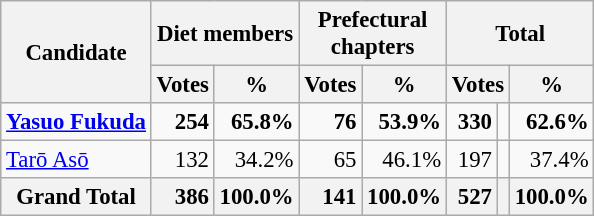<table class="wikitable" style="text-align:right;font-size:95%;">
<tr>
<th rowspan=2>Candidate</th>
<th colspan=2>Diet members</th>
<th colspan=2>Prefectural<br>chapters</th>
<th colspan=3>Total</th>
</tr>
<tr>
<th>Votes</th>
<th>%</th>
<th>Votes</th>
<th>%</th>
<th colspan="2">Votes</th>
<th>%</th>
</tr>
<tr>
<td style="text-align:left"><strong><a href='#'>Yasuo Fukuda</a></strong></td>
<td><strong>254</strong></td>
<td><strong>65.8%</strong></td>
<td><strong>76</strong></td>
<td><strong>53.9%</strong></td>
<td><strong>330</strong></td>
<td align=center></td>
<td><strong>62.6%</strong></td>
</tr>
<tr>
<td style="text-align:left"><a href='#'>Tarō Asō</a></td>
<td>132</td>
<td>34.2%</td>
<td>65</td>
<td>46.1%</td>
<td>197</td>
<td align=center></td>
<td>37.4%</td>
</tr>
<tr>
<th>Grand Total</th>
<th style=text-align:right>386</th>
<th style=text-align:right>100.0%</th>
<th style=text-align:right>141</th>
<th style=text-align:right>100.0%</th>
<th style=text-align:right>527</th>
<th></th>
<th style=text-align:right>100.0%</th>
</tr>
</table>
